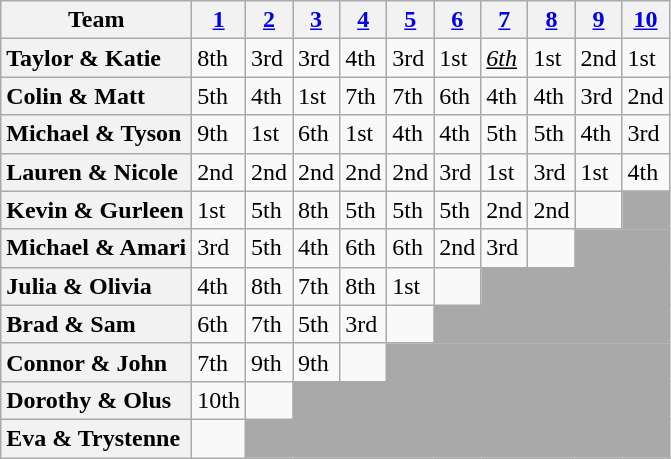<table class="wikitable sortable" style="text-align:left;">
<tr>
<th scope="col" class="unsortable">Team</th>
<th scope="col"><a href='#'>1</a></th>
<th scope="col"><a href='#'>2</a></th>
<th scope="col"><a href='#'>3</a></th>
<th scope="col"><a href='#'>4</a></th>
<th scope="col"><a href='#'>5</a></th>
<th scope="col"><a href='#'>6</a></th>
<th scope="col"><a href='#'>7</a><span></span></th>
<th scope="col"><a href='#'>8</a></th>
<th scope="col"><a href='#'>9</a><span></span></th>
<th scope="col"><a href='#'>10</a></th>
</tr>
<tr>
<th scope="row" style="text-align:left">Taylor & Katie</th>
<td>8th</td>
<td>3rd</td>
<td>3rd</td>
<td>4th</td>
<td>3rd</td>
<td>1st</td>
<td><em><u>6th</u></em></td>
<td>1st</td>
<td>2nd</td>
<td>1st</td>
</tr>
<tr>
<th scope="row" style="text-align:left">Colin & Matt</th>
<td>5th</td>
<td>4th</td>
<td>1st</td>
<td>7th</td>
<td>7th</td>
<td>6th</td>
<td>4th</td>
<td>4th</td>
<td>3rd</td>
<td>2nd</td>
</tr>
<tr>
<th scope="row" style="text-align:left">Michael & Tyson</th>
<td>9th</td>
<td>1st</td>
<td>6th</td>
<td>1st</td>
<td>4th</td>
<td>4th</td>
<td>5th</td>
<td>5th</td>
<td>4th</td>
<td>3rd</td>
</tr>
<tr>
<th scope="row" style="text-align:left">Lauren & Nicole</th>
<td>2nd</td>
<td>2nd</td>
<td>2nd</td>
<td>2nd</td>
<td>2nd</td>
<td>3rd</td>
<td>1st</td>
<td>3rd</td>
<td>1st</td>
<td>4th</td>
</tr>
<tr>
<th scope="row" style="text-align:left">Kevin & Gurleen</th>
<td>1st</td>
<td>5th</td>
<td>8th</td>
<td>5th</td>
<td>5th</td>
<td>5th</td>
<td>2nd</td>
<td>2nd</td>
<td></td>
<td colspan="1" bgcolor="darkgray"></td>
</tr>
<tr>
<th scope="row" style="text-align:left">Michael & Amari</th>
<td>3rd</td>
<td>5th</td>
<td>4th</td>
<td>6th</td>
<td>6th</td>
<td>2nd</td>
<td>3rd</td>
<td></td>
<td colspan="2" bgcolor="darkgray"></td>
</tr>
<tr>
<th scope="row" style="text-align:left">Julia & Olivia</th>
<td>4th</td>
<td>8th</td>
<td>7th</td>
<td>8th</td>
<td>1st</td>
<td></td>
<td colspan="5" bgcolor="darkgray"></td>
</tr>
<tr>
<th scope="row" style="text-align:left">Brad & Sam</th>
<td>6th</td>
<td>7th</td>
<td>5th</td>
<td>3rd</td>
<td></td>
<td colspan="6" bgcolor="darkgray"></td>
</tr>
<tr>
<th scope="row" style="text-align:left">Connor & John</th>
<td>7th</td>
<td>9th</td>
<td>9th</td>
<td></td>
<td colspan="7" bgcolor="darkgray"></td>
</tr>
<tr>
<th scope="row" style="text-align:left">Dorothy & Olus</th>
<td>10th</td>
<td></td>
<td colspan="9" bgcolor="darkgray"></td>
</tr>
<tr>
<th scope="row" style="text-align:left">Eva & Trystenne</th>
<td></td>
<td colspan="10" bgcolor="darkgray"></td>
</tr>
</table>
